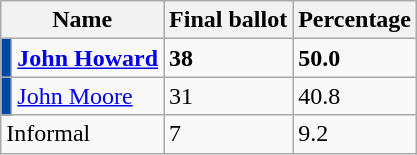<table class="wikitable">
<tr>
<th colspan="2">Name</th>
<th>Final ballot</th>
<th>Percentage</th>
</tr>
<tr>
<td style="background:#0047AB"></td>
<td><strong><a href='#'>John Howard</a></strong></td>
<td><strong>38</strong></td>
<td><strong>50.0</strong></td>
</tr>
<tr>
<td style="background:#0047AB"></td>
<td><a href='#'>John Moore</a></td>
<td>31</td>
<td>40.8</td>
</tr>
<tr>
<td colspan="2">Informal</td>
<td>7</td>
<td>9.2</td>
</tr>
</table>
